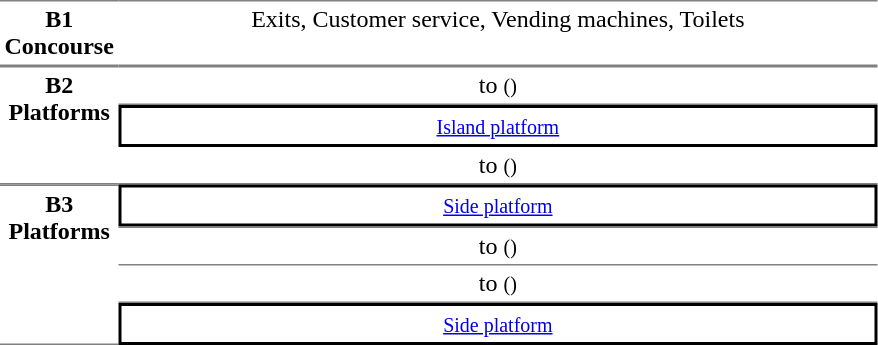<table table border=0 cellspacing=0 cellpadding=3>
<tr>
<td style="border-bottom:solid 1px gray; border-top:solid 1px gray;text-align:center" valign=top width=50><strong>B1<br>Concourse</strong></td>
<td style="border-bottom:solid 1px gray; border-top:solid 1px gray;text-align:center;" valign=top width=500>Exits, Customer service, Vending machines, Toilets</td>
</tr>
<tr>
<td style="border-bottom:solid 1px gray; border-top:solid 1px gray;text-align:center" rowspan="3" valign=top><strong>B2<br>Platforms</strong></td>
<td style="border-bottom:solid 1px gray; border-top:solid 1px gray;text-align:center;">  to  <small>()</small></td>
</tr>
<tr>
<td style="border-right:solid 2px black;border-left:solid 2px black;border-top:solid 2px black;border-bottom:solid 2px black;text-align:center;" colspan=2><small><a href='#'>Island platform</a></small></td>
</tr>
<tr>
<td style="border-bottom:solid 1px gray;text-align:center;"> to  <small>()</small> </td>
</tr>
<tr>
<td style="border-bottom:solid 1px gray; border-top:solid 1px gray;text-align:center" rowspan="4" valign=top><strong>B3<br>Platforms</strong></td>
<td style="border-right:solid 2px black;border-left:solid 2px black;border-top:solid 2px black;border-bottom:solid 2px black;text-align:center;" colspan=2><small><a href='#'>Side platform</a></small></td>
</tr>
<tr>
<td style="border-bottom:solid 1px gray; border-top:solid 1px gray;text-align:center;">  to  <small>()</small></td>
</tr>
<tr>
<td style="border-bottom:solid 1px gray;text-align:center;"> to  <small>()</small> </td>
</tr>
<tr>
<td style="border-right:solid 2px black;border-left:solid 2px black;border-top:solid 2px black;border-bottom:solid 2px black;text-align:center;" colspan=2><small><a href='#'>Side platform</a></small></td>
</tr>
</table>
